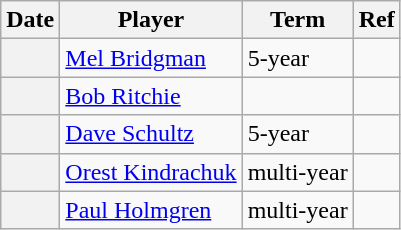<table class="wikitable plainrowheaders">
<tr>
<th>Date</th>
<th>Player</th>
<th>Term</th>
<th>Ref</th>
</tr>
<tr>
<th scope="row"></th>
<td><a href='#'>Mel Bridgman</a></td>
<td>5-year</td>
<td></td>
</tr>
<tr>
<th scope="row"></th>
<td><a href='#'>Bob Ritchie</a></td>
<td></td>
<td></td>
</tr>
<tr>
<th scope="row"></th>
<td><a href='#'>Dave Schultz</a></td>
<td>5-year</td>
<td></td>
</tr>
<tr>
<th scope="row"></th>
<td><a href='#'>Orest Kindrachuk</a></td>
<td>multi-year</td>
<td></td>
</tr>
<tr>
<th scope="row"></th>
<td><a href='#'>Paul Holmgren</a></td>
<td>multi-year</td>
<td></td>
</tr>
</table>
